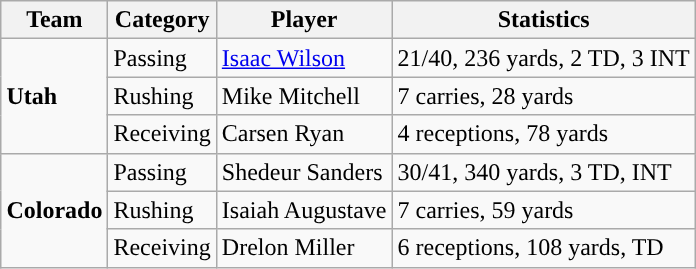<table class="wikitable" style="float: right;">
<tr>
<th>Team</th>
<th>Category</th>
<th>Player</th>
<th>Statistics</th>
</tr>
<tr>
<td rowspan=3><strong>Utah</strong></td>
<td>Passing</td>
<td><a href='#'>Isaac Wilson</a></td>
<td>21/40, 236 yards, 2 TD, 3 INT</td>
</tr>
<tr>
<td>Rushing</td>
<td>Mike Mitchell</td>
<td>7 carries, 28 yards</td>
</tr>
<tr>
<td>Receiving</td>
<td>Carsen Ryan</td>
<td>4 receptions, 78 yards</td>
</tr>
<tr>
<td rowspan=3><strong>Colorado</strong></td>
<td>Passing</td>
<td>Shedeur Sanders</td>
<td>30/41, 340 yards, 3 TD, INT</td>
</tr>
<tr>
<td>Rushing</td>
<td>Isaiah Augustave</td>
<td>7 carries, 59 yards</td>
</tr>
<tr>
<td>Receiving</td>
<td>Drelon Miller</td>
<td>6 receptions, 108 yards, TD</td>
</tr>
</table>
